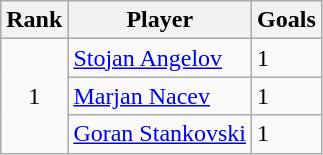<table class="wikitable">
<tr>
<th>Rank</th>
<th>Player</th>
<th>Goals</th>
</tr>
<tr>
<td align=center rowspan=3>1</td>
<td><a href='#'>Stojan Angelov</a></td>
<td>1</td>
</tr>
<tr>
<td><a href='#'>Marjan Nacev</a></td>
<td>1</td>
</tr>
<tr>
<td><a href='#'>Goran Stankovski</a></td>
<td>1</td>
</tr>
</table>
